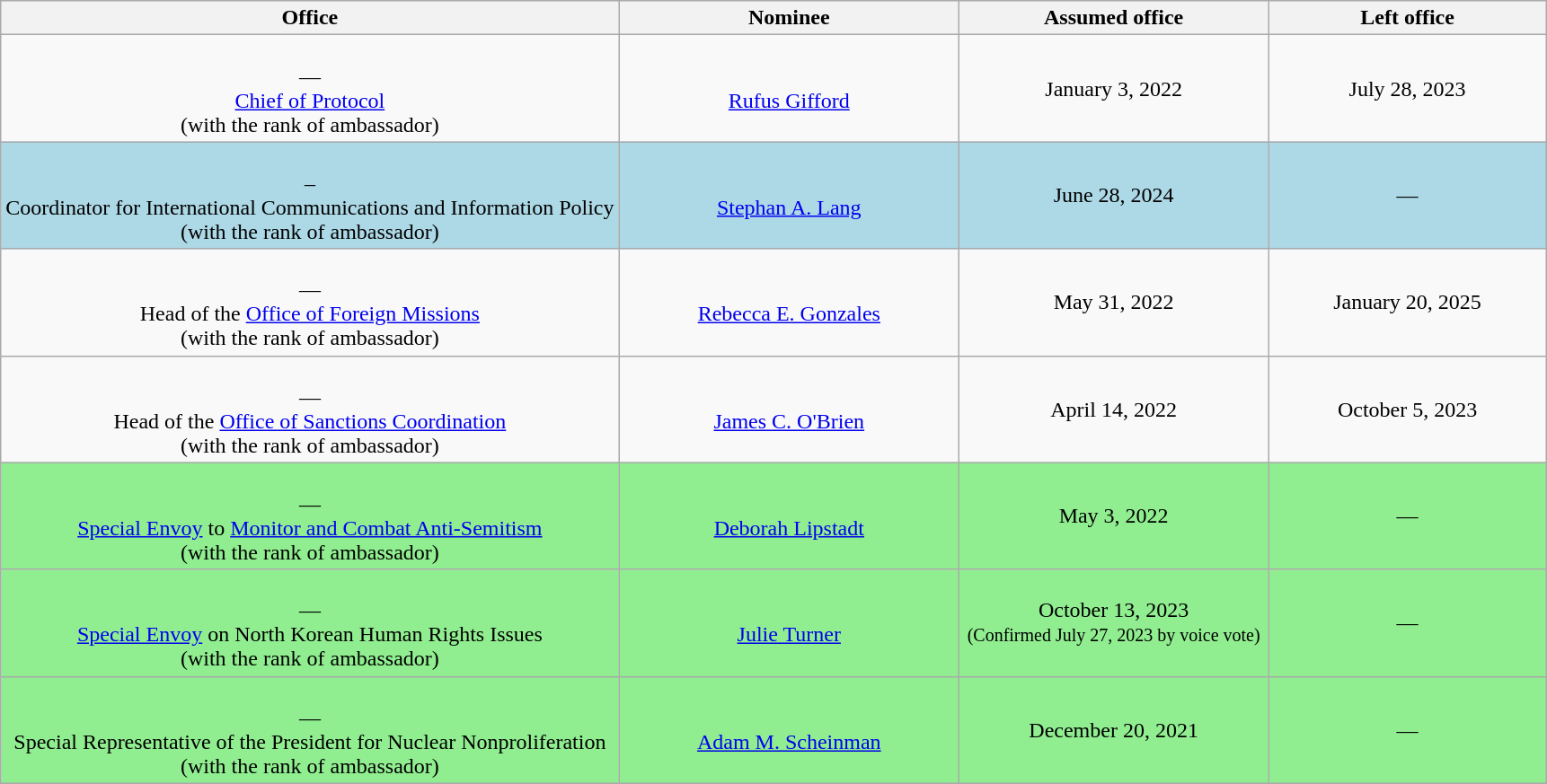<table class="wikitable sortable" style="text-align:center">
<tr>
<th style="width:40%">Office</th>
<th style="width:22%">Nominee</th>
<th style="width:20%">Assumed office</th>
<th style="width:18%">Left office</th>
</tr>
<tr>
<td><br>—<br><a href='#'>Chief of Protocol</a><br>(with the rank of ambassador)</td>
<td><br><a href='#'>Rufus Gifford</a></td>
<td>January 3, 2022<br></td>
<td>July 28, 2023</td>
</tr>
<tr style="background:lightblue">
<td><br>–<br>Coordinator for International Communications and Information Policy<br>(with the rank of ambassador)</td>
<td><br><a href='#'>Stephan A. Lang</a></td>
<td>June 28, 2024<br></td>
<td>—</td>
</tr>
<tr>
<td><br>—<br>Head of the <a href='#'>Office of Foreign Missions</a><br>(with the rank of ambassador)</td>
<td><br><a href='#'>Rebecca E. Gonzales</a></td>
<td>May 31, 2022<br></td>
<td>January 20, 2025</td>
</tr>
<tr>
<td><br>—<br>Head of the <a href='#'>Office of Sanctions Coordination</a><br>(with the rank of ambassador)</td>
<td><br><a href='#'>James C. O'Brien</a></td>
<td>April 14, 2022<br></td>
<td>October 5, 2023</td>
</tr>
<tr style="background:lightgreen">
<td><br>—<br><a href='#'>Special Envoy</a> to <a href='#'>Monitor and Combat Anti-Semitism</a><br>(with the rank of ambassador)</td>
<td><br><a href='#'>Deborah Lipstadt</a></td>
<td>May 3, 2022<br></td>
<td>—</td>
</tr>
<tr style="background:lightgreen">
<td><br>—<br><a href='#'>Special Envoy</a> on North Korean Human Rights Issues<br>(with the rank of ambassador)</td>
<td><br><a href='#'>Julie Turner</a></td>
<td>October 13, 2023<br><small>(Confirmed July 27, 2023 by voice vote)</small></td>
<td>—</td>
</tr>
<tr style="background:lightgreen">
<td><br>—<br>Special Representative of the President for Nuclear Nonproliferation<br>(with the rank of ambassador)</td>
<td><br><a href='#'>Adam M. Scheinman</a></td>
<td>December 20, 2021<br></td>
<td>—</td>
</tr>
</table>
